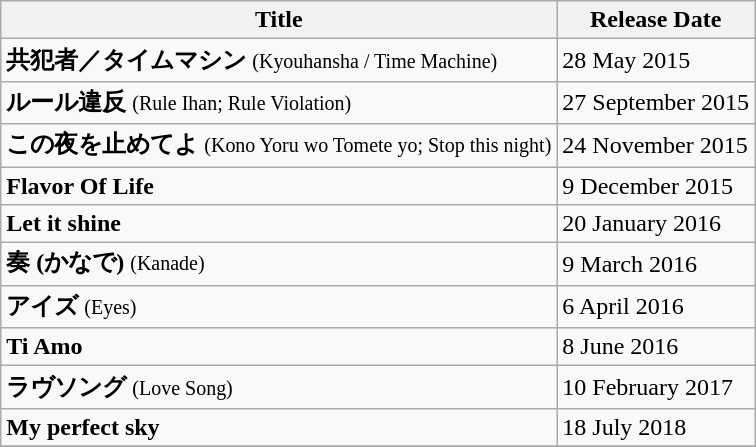<table class="wikitable">
<tr>
<th>Title</th>
<th>Release Date</th>
</tr>
<tr>
<td><strong>共犯者／タイムマシン</strong> <small>(Kyouhansha / Time Machine)</small></td>
<td>28 May 2015</td>
</tr>
<tr>
<td><strong>ルール違反</strong> <small> (Rule Ihan; Rule Violation)</small></td>
<td>27 September 2015</td>
</tr>
<tr>
<td><strong>この夜を止めてよ</strong> <small> (Kono Yoru wo Tomete yo; Stop this night)</small></td>
<td>24 November 2015</td>
</tr>
<tr>
<td><strong>Flavor Of Life</strong></td>
<td>9 December 2015</td>
</tr>
<tr>
<td><strong>Let it shine</strong></td>
<td>20 January 2016</td>
</tr>
<tr>
<td><strong>奏 (かなで)</strong> <small> (Kanade)</small></td>
<td>9 March 2016</td>
</tr>
<tr>
<td><strong>アイズ</strong> <small> (Eyes)</small></td>
<td>6 April 2016</td>
</tr>
<tr>
<td><strong>Ti Amo</strong></td>
<td>8 June 2016</td>
</tr>
<tr>
<td><strong>ラヴソング</strong> <small> (Love Song)</small></td>
<td>10 February 2017</td>
</tr>
<tr>
<td><strong>My perfect sky</strong></td>
<td>18 July 2018</td>
</tr>
<tr>
</tr>
</table>
